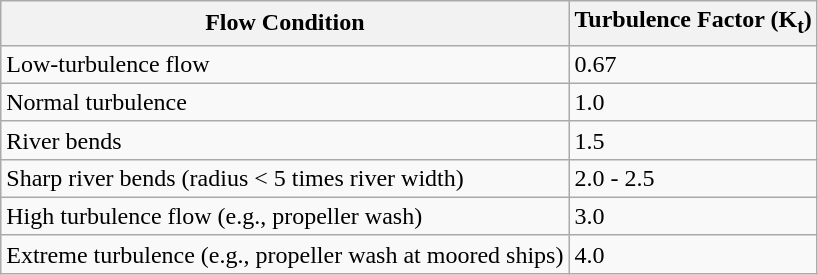<table class="wikitable">
<tr>
<th>Flow Condition</th>
<th>Turbulence Factor (K<sub>t</sub>)</th>
</tr>
<tr>
<td>Low-turbulence flow</td>
<td>0.67</td>
</tr>
<tr>
<td>Normal turbulence</td>
<td>1.0</td>
</tr>
<tr>
<td>River bends</td>
<td>1.5</td>
</tr>
<tr>
<td>Sharp river bends (radius < 5 times river width)</td>
<td>2.0 - 2.5</td>
</tr>
<tr>
<td>High turbulence flow (e.g., propeller wash)</td>
<td>3.0</td>
</tr>
<tr>
<td>Extreme turbulence (e.g., propeller wash at moored ships)</td>
<td>4.0</td>
</tr>
</table>
